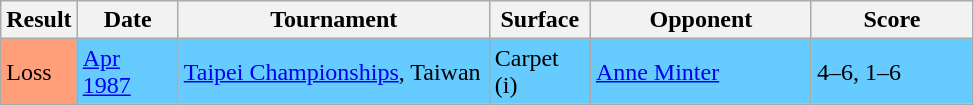<table class="wikitable">
<tr>
<th style="width:40px">Result</th>
<th style="width:60px">Date</th>
<th style="width:200px">Tournament</th>
<th style="width:60px">Surface</th>
<th style="width:140px">Opponent</th>
<th style="width:100px" class="unsortable">Score</th>
</tr>
<tr bgcolor="66CCFF">
<td style="background:#ffa07a;">Loss</td>
<td><a href='#'>Apr 1987</a></td>
<td><a href='#'>Taipei Championships</a>, Taiwan</td>
<td>Carpet (i)</td>
<td> <a href='#'>Anne Minter</a></td>
<td>4–6, 1–6</td>
</tr>
</table>
